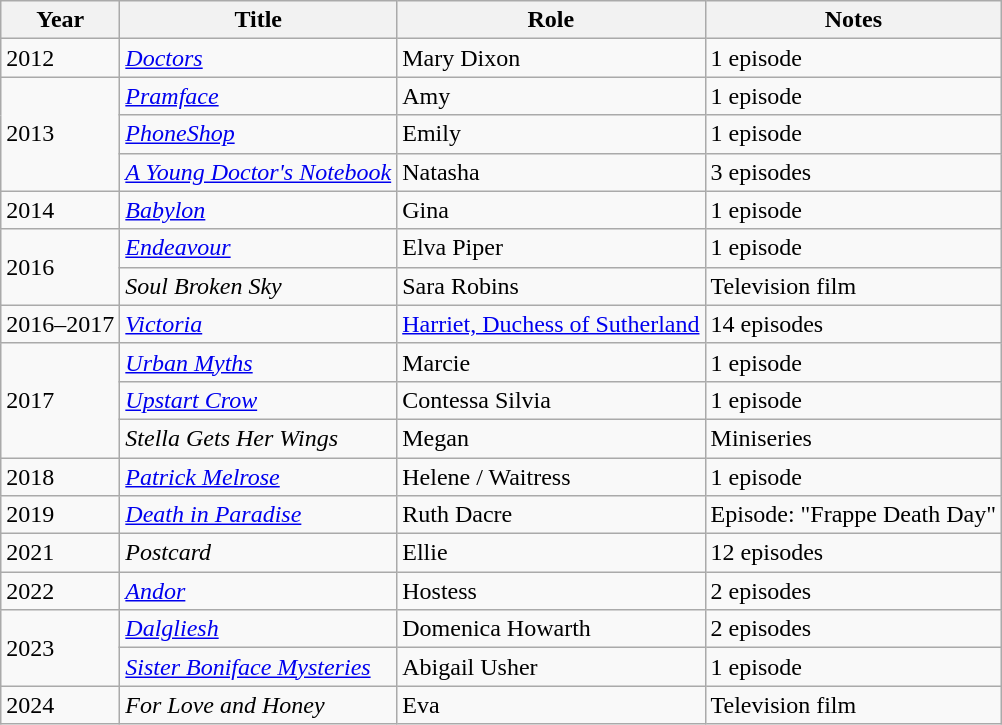<table class="wikitable sortable">
<tr>
<th>Year</th>
<th>Title</th>
<th>Role</th>
<th>Notes</th>
</tr>
<tr>
<td>2012</td>
<td><em><a href='#'>Doctors</a></em></td>
<td>Mary Dixon</td>
<td>1 episode</td>
</tr>
<tr>
<td rowspan="3">2013</td>
<td><em><a href='#'>Pramface</a></em></td>
<td>Amy</td>
<td>1 episode</td>
</tr>
<tr>
<td><em><a href='#'>PhoneShop</a></em></td>
<td>Emily</td>
<td>1 episode</td>
</tr>
<tr>
<td><em><a href='#'>A Young Doctor's Notebook</a></em></td>
<td>Natasha</td>
<td>3 episodes</td>
</tr>
<tr>
<td>2014</td>
<td><em><a href='#'>Babylon</a></em></td>
<td>Gina</td>
<td>1 episode</td>
</tr>
<tr>
<td rowspan="2">2016</td>
<td><em><a href='#'>Endeavour</a></em></td>
<td>Elva Piper</td>
<td>1 episode</td>
</tr>
<tr>
<td><em>Soul Broken Sky</em></td>
<td>Sara Robins</td>
<td>Television film</td>
</tr>
<tr>
<td>2016–2017</td>
<td><em><a href='#'>Victoria</a></em></td>
<td><a href='#'>Harriet, Duchess of Sutherland</a></td>
<td>14 episodes</td>
</tr>
<tr>
<td rowspan="3">2017</td>
<td><em><a href='#'>Urban Myths</a></em></td>
<td>Marcie</td>
<td>1 episode</td>
</tr>
<tr>
<td><em><a href='#'>Upstart Crow</a></em></td>
<td>Contessa Silvia</td>
<td>1 episode</td>
</tr>
<tr>
<td><em>Stella Gets Her Wings</em></td>
<td>Megan</td>
<td>Miniseries</td>
</tr>
<tr>
<td>2018</td>
<td><em><a href='#'>Patrick Melrose</a></em></td>
<td>Helene / Waitress</td>
<td>1 episode</td>
</tr>
<tr>
<td>2019</td>
<td><em><a href='#'>Death in Paradise</a></em></td>
<td>Ruth Dacre</td>
<td>Episode: "Frappe Death Day"</td>
</tr>
<tr>
<td>2021</td>
<td><em>Postcard</em></td>
<td>Ellie</td>
<td>12 episodes</td>
</tr>
<tr>
<td>2022</td>
<td><em><a href='#'>Andor</a></em></td>
<td>Hostess</td>
<td>2 episodes</td>
</tr>
<tr>
<td rowspan="2">2023</td>
<td><em><a href='#'>Dalgliesh</a></em></td>
<td>Domenica Howarth</td>
<td>2 episodes</td>
</tr>
<tr>
<td><em><a href='#'>Sister Boniface Mysteries</a></em></td>
<td>Abigail Usher</td>
<td>1 episode</td>
</tr>
<tr>
<td>2024</td>
<td><em>For Love and Honey</em></td>
<td>Eva</td>
<td>Television film</td>
</tr>
</table>
